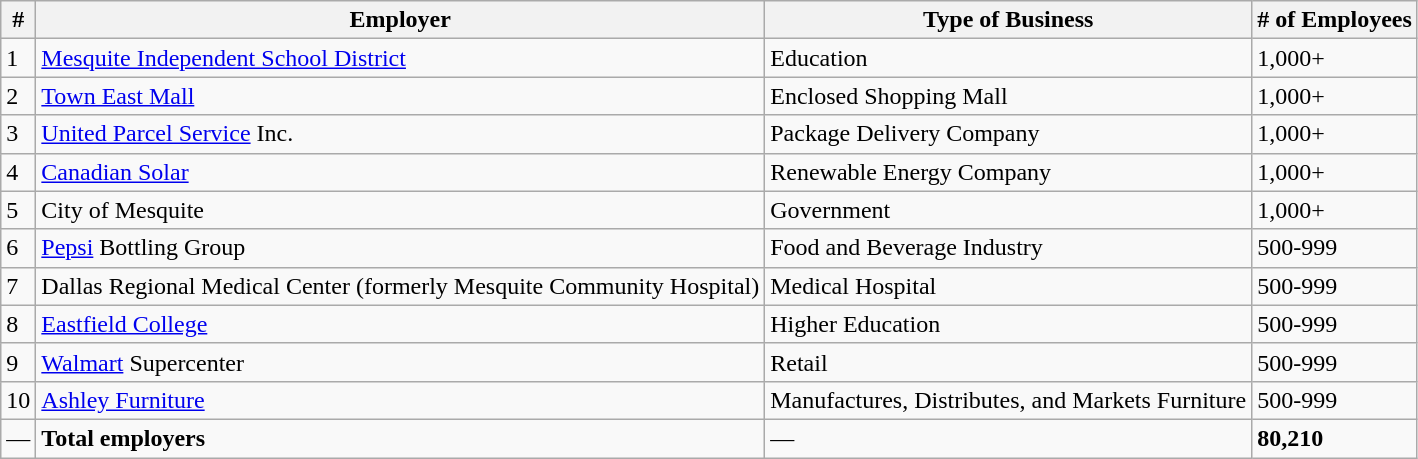<table class="wikitable">
<tr>
<th>#</th>
<th>Employer</th>
<th>Type of Business</th>
<th># of Employees</th>
</tr>
<tr>
<td>1</td>
<td><a href='#'>Mesquite Independent School District</a></td>
<td>Education</td>
<td>1,000+</td>
</tr>
<tr>
<td>2</td>
<td><a href='#'>Town East Mall</a></td>
<td>Enclosed Shopping Mall</td>
<td>1,000+</td>
</tr>
<tr>
<td>3</td>
<td><a href='#'>United Parcel Service</a> Inc.</td>
<td>Package Delivery Company</td>
<td>1,000+</td>
</tr>
<tr>
<td>4</td>
<td><a href='#'>Canadian Solar</a></td>
<td>Renewable Energy Company</td>
<td>1,000+</td>
</tr>
<tr>
<td>5</td>
<td>City of Mesquite</td>
<td>Government</td>
<td>1,000+</td>
</tr>
<tr>
<td>6</td>
<td><a href='#'>Pepsi</a> Bottling Group</td>
<td>Food and Beverage Industry</td>
<td>500-999</td>
</tr>
<tr>
<td>7</td>
<td>Dallas Regional Medical Center (formerly Mesquite Community Hospital)</td>
<td>Medical Hospital</td>
<td>500-999</td>
</tr>
<tr>
<td>8</td>
<td><a href='#'>Eastfield College</a></td>
<td>Higher Education</td>
<td>500-999</td>
</tr>
<tr>
<td>9</td>
<td><a href='#'>Walmart</a> Supercenter</td>
<td>Retail</td>
<td>500-999</td>
</tr>
<tr>
<td>10</td>
<td><a href='#'>Ashley Furniture</a></td>
<td>Manufactures, Distributes, and Markets Furniture</td>
<td>500-999</td>
</tr>
<tr>
<td>—</td>
<td><strong>Total employers</strong></td>
<td>—</td>
<td><strong>80,210</strong></td>
</tr>
</table>
